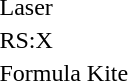<table>
<tr>
<td>Laser</td>
<td></td>
<td></td>
<td></td>
</tr>
<tr>
<td>RS:X</td>
<td></td>
<td></td>
<td></td>
</tr>
<tr>
<td>Formula Kite</td>
<td></td>
<td></td>
<td></td>
</tr>
</table>
